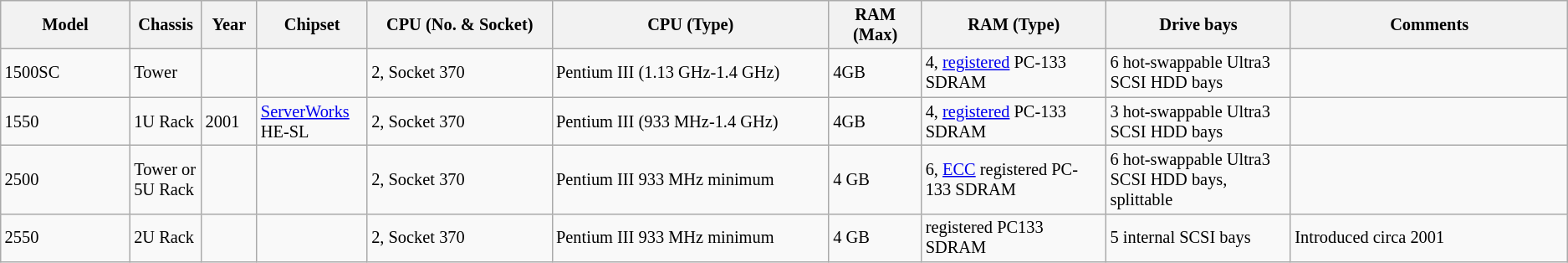<table class="wikitable collapsible collapsed" style="clear:both; font-size: 85%;">
<tr>
<th width="7%">Model</th>
<th width="3%">Chassis</th>
<th width="3%">Year</th>
<th width="5%">Chipset</th>
<th width="10%">CPU (No. & Socket)</th>
<th width="15%">CPU (Type)</th>
<th width="5%">RAM (Max)</th>
<th width="10%">RAM (Type)</th>
<th width="10%">Drive bays</th>
<th width="15%">Comments</th>
</tr>
<tr>
<td>1500SC</td>
<td>Tower</td>
<td></td>
<td></td>
<td>2, Socket 370</td>
<td>Pentium III (1.13 GHz-1.4 GHz)</td>
<td>4GB</td>
<td>4, <a href='#'>registered</a> PC-133 SDRAM</td>
<td>6 hot-swappable Ultra3 SCSI HDD bays</td>
<td></td>
</tr>
<tr>
<td>1550</td>
<td>1U Rack</td>
<td>2001</td>
<td><a href='#'>ServerWorks</a> HE-SL</td>
<td>2, Socket 370</td>
<td>Pentium III (933 MHz-1.4 GHz)</td>
<td>4GB</td>
<td>4, <a href='#'>registered</a> PC-133 SDRAM</td>
<td>3 hot-swappable Ultra3 SCSI HDD bays</td>
<td></td>
</tr>
<tr>
<td>2500</td>
<td>Tower or 5U Rack</td>
<td></td>
<td></td>
<td>2, Socket 370</td>
<td>Pentium III 933 MHz minimum</td>
<td>4 GB</td>
<td>6, <a href='#'>ECC</a> registered PC-133 SDRAM</td>
<td>6 hot-swappable Ultra3 SCSI HDD bays, splittable</td>
<td></td>
</tr>
<tr>
<td>2550</td>
<td>2U Rack</td>
<td></td>
<td></td>
<td>2, Socket 370</td>
<td>Pentium III 933 MHz minimum</td>
<td>4 GB</td>
<td>registered PC133 SDRAM</td>
<td>5 internal SCSI bays</td>
<td>Introduced circa 2001</td>
</tr>
</table>
